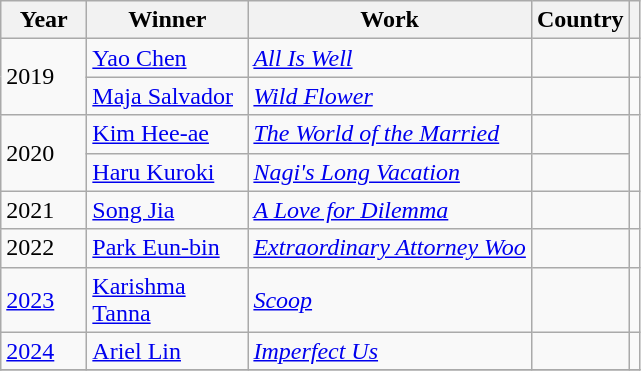<table class="wikitable" | align=center>
<tr>
<th style="width:50px">Year</th>
<th style="width:100px">Winner</th>
<th>Work</th>
<th>Country</th>
<th></th>
</tr>
<tr>
<td rowspan="2">2019</td>
<td><a href='#'>Yao Chen</a></td>
<td><em><a href='#'>All Is Well</a></em></td>
<td></td>
<td rowspan="1" style="text-align: center;"></td>
</tr>
<tr>
<td><a href='#'>Maja Salvador</a></td>
<td><em><a href='#'>Wild Flower</a></em></td>
<td></td>
<td rowspan="1" style="text-align: center;"></td>
</tr>
<tr>
<td rowspan="2">2020</td>
<td><a href='#'>Kim Hee-ae</a></td>
<td><em><a href='#'>The World of the Married</a></em></td>
<td></td>
<td rowspan="2" style="text-align: center;"></td>
</tr>
<tr>
<td><a href='#'>Haru Kuroki</a></td>
<td><em><a href='#'>Nagi's Long Vacation</a></em></td>
<td></td>
</tr>
<tr>
<td rowspan="1">2021</td>
<td><a href='#'>Song Jia</a></td>
<td><em><a href='#'>A Love for Dilemma</a></em></td>
<td></td>
<td rowspan="1" style="text-align: center;"></td>
</tr>
<tr>
<td rowspan="1">2022</td>
<td><a href='#'>Park Eun-bin</a></td>
<td><em><a href='#'>Extraordinary Attorney Woo</a></em></td>
<td></td>
<td rowspan="1" style="text-align: center;"></td>
</tr>
<tr>
<td><a href='#'>2023</a></td>
<td><a href='#'>Karishma Tanna</a></td>
<td><em><a href='#'>Scoop</a></em></td>
<td></td>
<td rowspan="1" style="text-align: center;"></td>
</tr>
<tr>
<td><a href='#'>2024</a></td>
<td><a href='#'>Ariel Lin</a></td>
<td><em><a href='#'>Imperfect Us</a></em></td>
<td></td>
<td style="text-align: center;"></td>
</tr>
<tr>
</tr>
</table>
